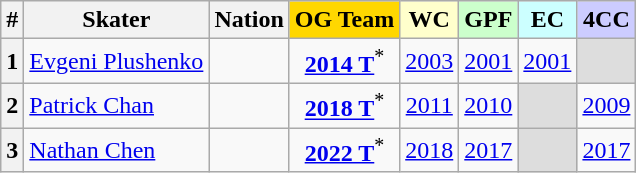<table class="wikitable sortable" style="text-align: center;">
<tr>
<th>#</th>
<th>Skater</th>
<th>Nation</th>
<th style="background-color: gold;">OG Team</th>
<th style="background-color: #ffc;">WC</th>
<th style="background-color: #cfc;">GPF</th>
<th style="background-color: #cff;">EC</th>
<th style="background-color: #ccf;">4CC</th>
</tr>
<tr>
<th>1</th>
<td style="text-align: left;"><a href='#'>Evgeni Plushenko</a></td>
<td></td>
<td><strong><a href='#'>2014 T</a></strong><sup>*</sup></td>
<td><a href='#'>2003</a></td>
<td><a href='#'>2001</a></td>
<td><a href='#'>2001</a></td>
<td style="background-color: #ddd;"></td>
</tr>
<tr>
<th>2</th>
<td style="text-align: left;"><a href='#'>Patrick Chan</a></td>
<td></td>
<td><strong><a href='#'>2018 T</a></strong><sup>*</sup></td>
<td><a href='#'>2011</a></td>
<td><a href='#'>2010</a></td>
<td style="background-color: #ddd;"></td>
<td><a href='#'>2009</a></td>
</tr>
<tr>
<th>3</th>
<td style="text-align: left;"><a href='#'>Nathan Chen</a></td>
<td></td>
<td><strong><a href='#'>2022 T</a></strong><sup>*</sup></td>
<td><a href='#'>2018</a></td>
<td><a href='#'>2017</a></td>
<td style="background-color: #ddd;"></td>
<td><a href='#'>2017</a></td>
</tr>
</table>
